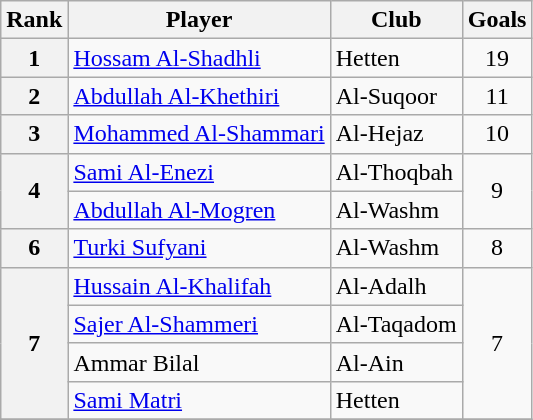<table class=wikitable>
<tr>
<th>Rank</th>
<th>Player</th>
<th>Club</th>
<th>Goals</th>
</tr>
<tr>
<th>1</th>
<td> <a href='#'>Hossam Al-Shadhli</a></td>
<td>Hetten</td>
<td align=center>19</td>
</tr>
<tr>
<th>2</th>
<td> <a href='#'>Abdullah Al-Khethiri</a></td>
<td>Al-Suqoor</td>
<td align=center>11</td>
</tr>
<tr>
<th>3</th>
<td> <a href='#'>Mohammed Al-Shammari</a></td>
<td>Al-Hejaz</td>
<td align=center>10</td>
</tr>
<tr>
<th rowspan=2>4</th>
<td> <a href='#'>Sami Al-Enezi</a></td>
<td>Al-Thoqbah</td>
<td align=center rowspan=2>9</td>
</tr>
<tr>
<td> <a href='#'>Abdullah Al-Mogren</a></td>
<td>Al-Washm</td>
</tr>
<tr>
<th>6</th>
<td> <a href='#'>Turki Sufyani</a></td>
<td>Al-Washm</td>
<td align=center>8</td>
</tr>
<tr>
<th rowspan=4>7</th>
<td> <a href='#'>Hussain Al-Khalifah</a></td>
<td>Al-Adalh</td>
<td align=center rowspan=4>7</td>
</tr>
<tr>
<td> <a href='#'>Sajer Al-Shammeri</a></td>
<td>Al-Taqadom</td>
</tr>
<tr>
<td> Ammar Bilal</td>
<td>Al-Ain</td>
</tr>
<tr>
<td> <a href='#'>Sami Matri</a></td>
<td>Hetten</td>
</tr>
<tr>
</tr>
</table>
